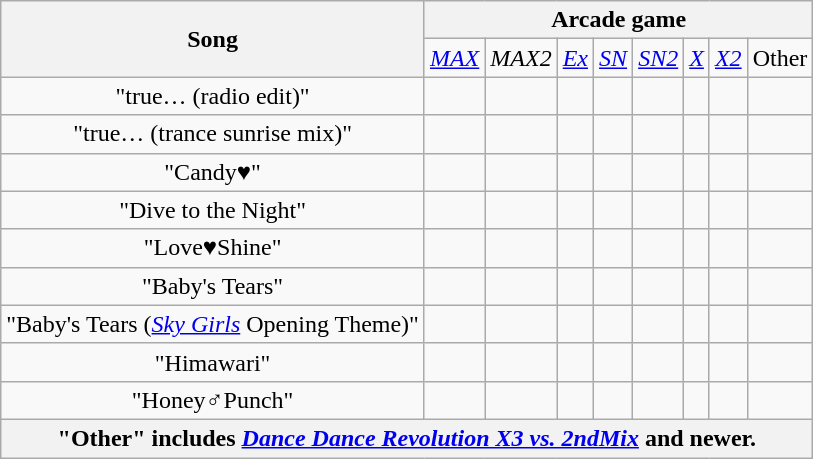<table class="wikitable" style="text-align:center">
<tr>
<th rowspan="2">Song</th>
<th colspan="14">Arcade game</th>
</tr>
<tr>
<td><em><a href='#'>MAX</a></em></td>
<td><em>MAX2</em></td>
<td><em><a href='#'>Ex</a></em></td>
<td><em><a href='#'>SN</a></em></td>
<td><em><a href='#'>SN2</a></em></td>
<td><em><a href='#'>X</a></em></td>
<td><em><a href='#'>X2</a></em></td>
<td>Other</td>
</tr>
<tr>
<td>"true… (radio edit)"</td>
<td></td>
<td></td>
<td></td>
<td></td>
<td></td>
<td></td>
<td></td>
<td></td>
</tr>
<tr>
<td>"true… (trance sunrise mix)"</td>
<td></td>
<td></td>
<td></td>
<td></td>
<td></td>
<td></td>
<td></td>
<td></td>
</tr>
<tr>
<td>"Candy♥"</td>
<td></td>
<td></td>
<td></td>
<td></td>
<td></td>
<td></td>
<td></td>
<td></td>
</tr>
<tr>
<td>"Dive to the Night"</td>
<td></td>
<td></td>
<td></td>
<td></td>
<td></td>
<td></td>
<td></td>
<td></td>
</tr>
<tr>
<td>"Love♥Shine"</td>
<td></td>
<td></td>
<td></td>
<td></td>
<td></td>
<td></td>
<td></td>
<td></td>
</tr>
<tr>
<td>"Baby's Tears"</td>
<td></td>
<td></td>
<td></td>
<td></td>
<td></td>
<td></td>
<td></td>
<td></td>
</tr>
<tr>
<td>"Baby's Tears (<em><a href='#'>Sky Girls</a></em> Opening Theme)"</td>
<td></td>
<td></td>
<td></td>
<td></td>
<td></td>
<td></td>
<td></td>
<td></td>
</tr>
<tr>
<td>"Himawari"</td>
<td></td>
<td></td>
<td></td>
<td></td>
<td></td>
<td></td>
<td></td>
<td></td>
</tr>
<tr>
<td>"Honey♂Punch"</td>
<td></td>
<td></td>
<td></td>
<td></td>
<td></td>
<td></td>
<td></td>
<td></td>
</tr>
<tr>
<th colspan="16">"Other" includes <em><a href='#'>Dance Dance Revolution X3 vs. 2ndMix</a></em> and newer.</th>
</tr>
</table>
